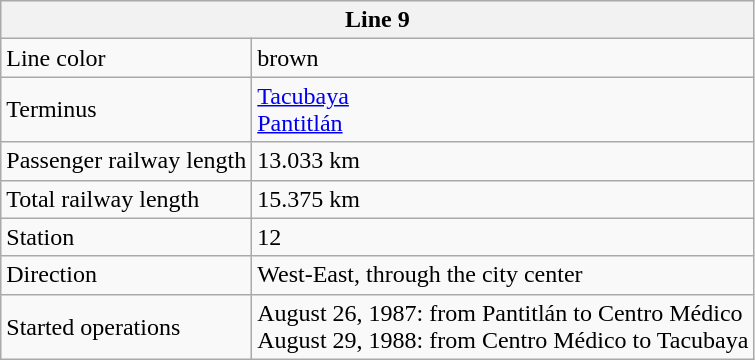<table class="wikitable">
<tr style="background:#efefef;">
<th Colspan=2>Line 9</th>
</tr>
<tr>
<td>Line color</td>
<td>brown</td>
</tr>
<tr>
<td>Terminus</td>
<td><a href='#'>Tacubaya</a> <br> <a href='#'>Pantitlán</a></td>
</tr>
<tr>
<td>Passenger railway length</td>
<td>13.033 km</td>
</tr>
<tr>
<td>Total railway length</td>
<td>15.375 km</td>
</tr>
<tr>
<td>Station</td>
<td>12</td>
</tr>
<tr>
<td>Direction</td>
<td>West-East, through the city center</td>
</tr>
<tr>
<td>Started operations</td>
<td>August 26, 1987: from Pantitlán to Centro Médico <br>August 29, 1988: from Centro Médico to Tacubaya</td>
</tr>
</table>
